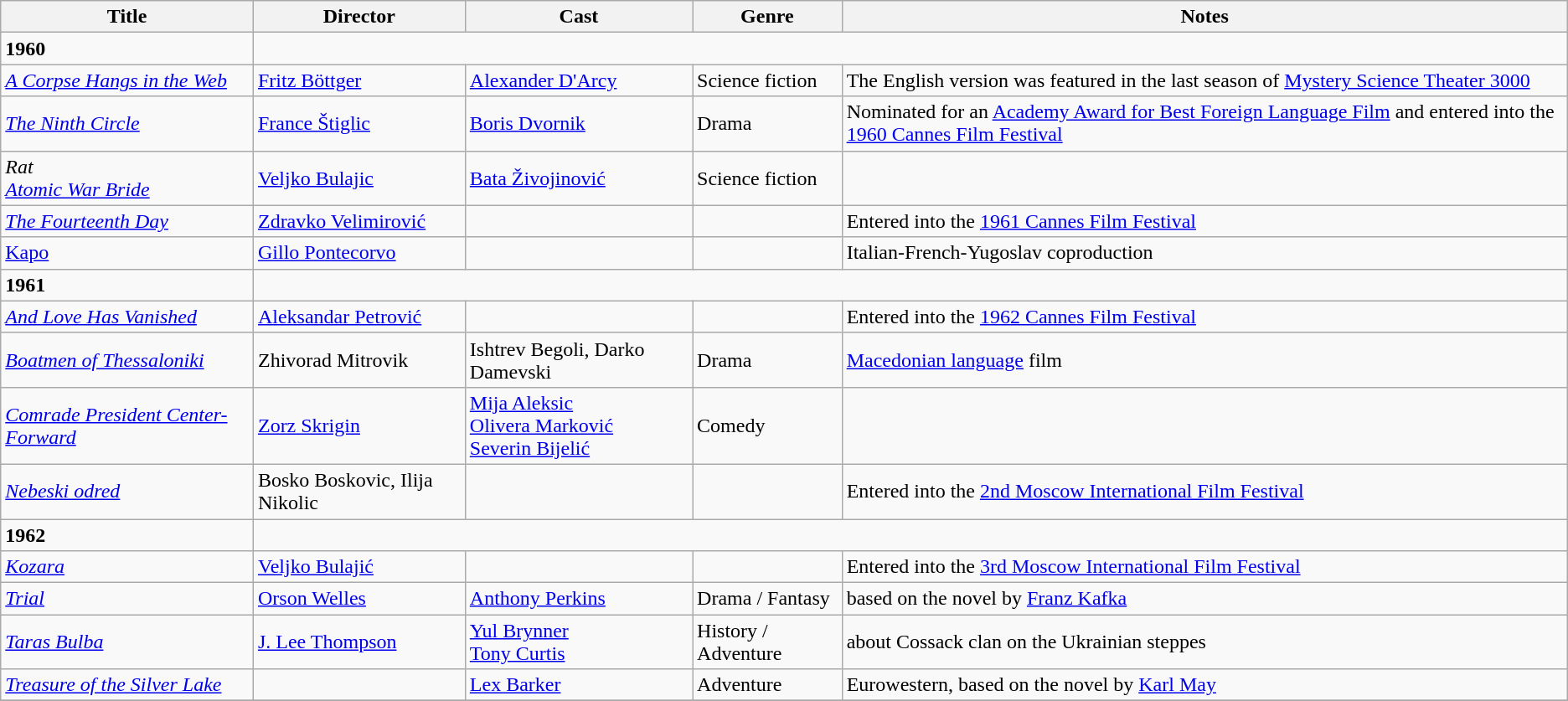<table class="wikitable">
<tr>
<th>Title</th>
<th>Director</th>
<th>Cast</th>
<th>Genre</th>
<th>Notes</th>
</tr>
<tr>
<td><strong>1960</strong></td>
</tr>
<tr>
<td><em><a href='#'>A Corpse Hangs in the Web</a></em></td>
<td><a href='#'>Fritz Böttger</a></td>
<td><a href='#'>Alexander D'Arcy</a></td>
<td>Science fiction</td>
<td>The English version was featured in the last season of <a href='#'>Mystery Science Theater 3000</a></td>
</tr>
<tr>
<td><em><a href='#'>The Ninth Circle</a></em></td>
<td><a href='#'>France Štiglic</a></td>
<td><a href='#'>Boris Dvornik</a></td>
<td>Drama</td>
<td>Nominated for an <a href='#'>Academy Award for Best Foreign Language Film</a> and entered into the <a href='#'>1960 Cannes Film Festival</a></td>
</tr>
<tr>
<td><em>Rat</em> <br> <em><a href='#'>Atomic War Bride</a></em></td>
<td><a href='#'>Veljko Bulajic</a></td>
<td><a href='#'>Bata Živojinović</a></td>
<td>Science fiction</td>
<td></td>
</tr>
<tr>
<td><em><a href='#'>The Fourteenth Day</a></em></td>
<td><a href='#'>Zdravko Velimirović</a></td>
<td></td>
<td></td>
<td>Entered into the <a href='#'>1961 Cannes Film Festival</a></td>
</tr>
<tr>
<td><a href='#'>Kapo</a></td>
<td><a href='#'>Gillo Pontecorvo</a></td>
<td></td>
<td></td>
<td>Italian-French-Yugoslav coproduction</td>
</tr>
<tr>
<td><strong>1961</strong></td>
</tr>
<tr>
<td><em><a href='#'>And Love Has Vanished</a></em></td>
<td><a href='#'>Aleksandar Petrović</a></td>
<td></td>
<td></td>
<td>Entered into the <a href='#'>1962 Cannes Film Festival</a></td>
</tr>
<tr>
<td><em><a href='#'>Boatmen of Thessaloniki</a></em></td>
<td>Zhivorad Mitrovik</td>
<td>Ishtrev Begoli, Darko Damevski</td>
<td>Drama</td>
<td><a href='#'>Macedonian language</a> film</td>
</tr>
<tr>
<td><em><a href='#'>Comrade President Center-Forward</a></em></td>
<td><a href='#'>Zorz Skrigin</a></td>
<td><a href='#'>Mija Aleksic</a><br><a href='#'>Olivera Marković</a><br><a href='#'>Severin Bijelić</a></td>
<td>Comedy</td>
<td></td>
</tr>
<tr>
<td><em><a href='#'>Nebeski odred</a></em></td>
<td>Bosko Boskovic, Ilija Nikolic</td>
<td></td>
<td></td>
<td>Entered into the <a href='#'>2nd Moscow International Film Festival</a></td>
</tr>
<tr>
<td><strong>1962</strong></td>
</tr>
<tr>
<td><em><a href='#'>Kozara</a></em></td>
<td><a href='#'>Veljko Bulajić</a></td>
<td></td>
<td></td>
<td>Entered into the <a href='#'>3rd Moscow International Film Festival</a></td>
</tr>
<tr>
<td><em><a href='#'>Trial</a></em></td>
<td><a href='#'>Orson Welles</a></td>
<td><a href='#'>Anthony Perkins</a></td>
<td>Drama / Fantasy</td>
<td>based on the novel by <a href='#'>Franz Kafka</a></td>
</tr>
<tr>
<td><em><a href='#'>Taras Bulba</a></em></td>
<td><a href='#'>J. Lee Thompson</a></td>
<td><a href='#'>Yul Brynner</a><br><a href='#'>Tony Curtis</a></td>
<td>History / Adventure</td>
<td>about Cossack clan on the Ukrainian steppes</td>
</tr>
<tr>
<td><em><a href='#'>Treasure of the Silver Lake</a></em></td>
<td></td>
<td><a href='#'>Lex Barker</a></td>
<td>Adventure</td>
<td>Eurowestern, based on the novel by <a href='#'>Karl May</a></td>
</tr>
<tr>
</tr>
</table>
